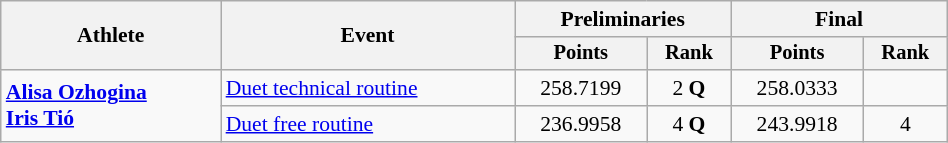<table class="wikitable" style="text-align:center; font-size:90%; width:50%;">
<tr>
<th rowspan="2">Athlete</th>
<th rowspan="2">Event</th>
<th colspan="2">Preliminaries</th>
<th colspan="2">Final</th>
</tr>
<tr style="font-size:95%">
<th>Points</th>
<th>Rank</th>
<th>Points</th>
<th>Rank</th>
</tr>
<tr>
<td align=left rowspan=2><strong><a href='#'>Alisa Ozhogina</a><br><a href='#'>Iris Tió</a></strong></td>
<td align=left><a href='#'>Duet technical routine</a></td>
<td>258.7199</td>
<td>2 <strong>Q</strong></td>
<td>258.0333</td>
<td></td>
</tr>
<tr>
<td align=left><a href='#'>Duet free routine</a></td>
<td>236.9958</td>
<td>4 <strong>Q</strong></td>
<td>243.9918</td>
<td>4</td>
</tr>
</table>
